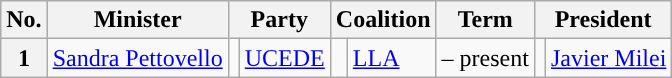<table class="wikitable">
<tr>
<th>No.</th>
<th>Minister</th>
<th colspan="2">Party</th>
<th colspan="2">Coalition</th>
<th>Term</th>
<th colspan="2">President</th>
</tr>
<tr>
<th>1</th>
<td><a href='#'>Sandra Pettovello</a></td>
<td></td>
<td><a href='#'>UCEDE</a></td>
<td></td>
<td><a href='#'>LLA</a></td>
<td> – present</td>
<td></td>
<td><a href='#'>Javier Milei</a></td>
</tr>
</table>
